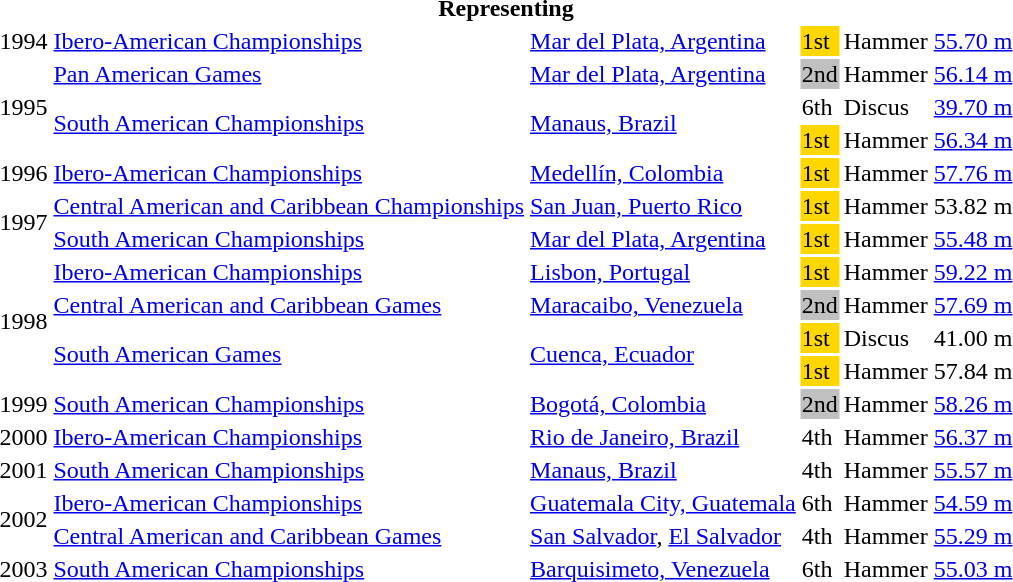<table>
<tr>
<th colspan="6">Representing </th>
</tr>
<tr>
<td>1994</td>
<td><a href='#'>Ibero-American Championships</a></td>
<td><a href='#'>Mar del Plata, Argentina</a></td>
<td bgcolor=gold>1st</td>
<td>Hammer</td>
<td><a href='#'>55.70 m</a></td>
</tr>
<tr>
<td rowspan=3>1995</td>
<td><a href='#'>Pan American Games</a></td>
<td><a href='#'>Mar del Plata, Argentina</a></td>
<td bgcolor=silver>2nd</td>
<td>Hammer</td>
<td><a href='#'>56.14 m</a></td>
</tr>
<tr>
<td rowspan=2><a href='#'>South American Championships</a></td>
<td rowspan=2><a href='#'>Manaus, Brazil</a></td>
<td>6th</td>
<td>Discus</td>
<td><a href='#'>39.70 m</a></td>
</tr>
<tr>
<td bgcolor=gold>1st</td>
<td>Hammer</td>
<td><a href='#'>56.34 m</a></td>
</tr>
<tr>
<td>1996</td>
<td><a href='#'>Ibero-American Championships</a></td>
<td><a href='#'>Medellín, Colombia</a></td>
<td bgcolor=gold>1st</td>
<td>Hammer</td>
<td><a href='#'>57.76 m</a></td>
</tr>
<tr>
<td rowspan=2>1997</td>
<td><a href='#'>Central American and Caribbean Championships</a></td>
<td><a href='#'>San Juan, Puerto Rico</a></td>
<td bgcolor=gold>1st</td>
<td>Hammer</td>
<td>53.82 m</td>
</tr>
<tr>
<td><a href='#'>South American Championships</a></td>
<td><a href='#'>Mar del Plata, Argentina</a></td>
<td bgcolor=gold>1st</td>
<td>Hammer</td>
<td><a href='#'>55.48 m</a></td>
</tr>
<tr>
<td rowspan=4>1998</td>
<td><a href='#'>Ibero-American Championships</a></td>
<td><a href='#'>Lisbon, Portugal</a></td>
<td bgcolor=gold>1st</td>
<td>Hammer</td>
<td><a href='#'>59.22 m</a></td>
</tr>
<tr>
<td><a href='#'>Central American and Caribbean Games</a></td>
<td><a href='#'>Maracaibo, Venezuela</a></td>
<td bgcolor=silver>2nd</td>
<td>Hammer</td>
<td><a href='#'>57.69 m</a></td>
</tr>
<tr>
<td rowspan=2><a href='#'>South American Games</a></td>
<td rowspan=2><a href='#'>Cuenca, Ecuador</a></td>
<td bgcolor=gold>1st</td>
<td>Discus</td>
<td>41.00 m</td>
</tr>
<tr>
<td bgcolor=gold>1st</td>
<td>Hammer</td>
<td>57.84 m</td>
</tr>
<tr>
<td>1999</td>
<td><a href='#'>South American Championships</a></td>
<td><a href='#'>Bogotá, Colombia</a></td>
<td bgcolor=silver>2nd</td>
<td>Hammer</td>
<td><a href='#'>58.26 m</a></td>
</tr>
<tr>
<td>2000</td>
<td><a href='#'>Ibero-American Championships</a></td>
<td><a href='#'>Rio de Janeiro, Brazil</a></td>
<td>4th</td>
<td>Hammer</td>
<td><a href='#'>56.37 m</a></td>
</tr>
<tr>
<td>2001</td>
<td><a href='#'>South American Championships</a></td>
<td><a href='#'>Manaus, Brazil</a></td>
<td>4th</td>
<td>Hammer</td>
<td><a href='#'>55.57 m</a></td>
</tr>
<tr>
<td rowspan=2>2002</td>
<td><a href='#'>Ibero-American Championships</a></td>
<td><a href='#'>Guatemala City, Guatemala</a></td>
<td>6th</td>
<td>Hammer</td>
<td><a href='#'>54.59 m</a></td>
</tr>
<tr>
<td><a href='#'>Central American and Caribbean Games</a></td>
<td><a href='#'>San Salvador</a>, <a href='#'>El Salvador</a></td>
<td>4th</td>
<td>Hammer</td>
<td><a href='#'>55.29 m</a></td>
</tr>
<tr>
<td>2003</td>
<td><a href='#'>South American Championships</a></td>
<td><a href='#'>Barquisimeto, Venezuela</a></td>
<td>6th</td>
<td>Hammer</td>
<td><a href='#'>55.03 m</a></td>
</tr>
</table>
